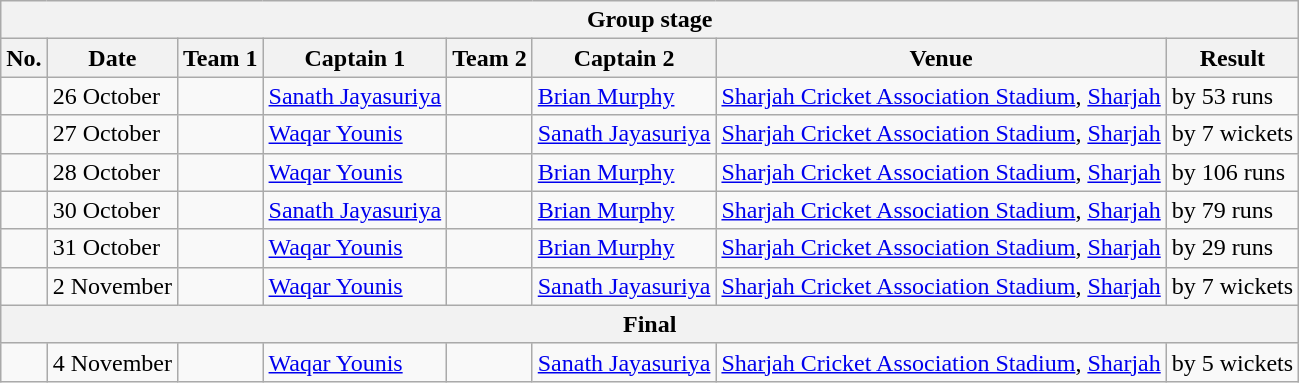<table class="wikitable">
<tr>
<th colspan="9">Group stage</th>
</tr>
<tr>
<th>No.</th>
<th>Date</th>
<th>Team 1</th>
<th>Captain 1</th>
<th>Team 2</th>
<th>Captain 2</th>
<th>Venue</th>
<th>Result</th>
</tr>
<tr>
<td></td>
<td>26 October</td>
<td></td>
<td><a href='#'>Sanath Jayasuriya</a></td>
<td></td>
<td><a href='#'>Brian Murphy</a></td>
<td><a href='#'>Sharjah Cricket Association Stadium</a>, <a href='#'>Sharjah</a></td>
<td> by 53 runs</td>
</tr>
<tr>
<td></td>
<td>27 October</td>
<td></td>
<td><a href='#'>Waqar Younis</a></td>
<td></td>
<td><a href='#'>Sanath Jayasuriya</a></td>
<td><a href='#'>Sharjah Cricket Association Stadium</a>, <a href='#'>Sharjah</a></td>
<td> by 7 wickets</td>
</tr>
<tr>
<td></td>
<td>28 October</td>
<td></td>
<td><a href='#'>Waqar Younis</a></td>
<td></td>
<td><a href='#'>Brian Murphy</a></td>
<td><a href='#'>Sharjah Cricket Association Stadium</a>, <a href='#'>Sharjah</a></td>
<td> by 106 runs</td>
</tr>
<tr>
<td></td>
<td>30 October</td>
<td></td>
<td><a href='#'>Sanath Jayasuriya</a></td>
<td></td>
<td><a href='#'>Brian Murphy</a></td>
<td><a href='#'>Sharjah Cricket Association Stadium</a>, <a href='#'>Sharjah</a></td>
<td> by 79 runs</td>
</tr>
<tr>
<td></td>
<td>31 October</td>
<td></td>
<td><a href='#'>Waqar Younis</a></td>
<td></td>
<td><a href='#'>Brian Murphy</a></td>
<td><a href='#'>Sharjah Cricket Association Stadium</a>, <a href='#'>Sharjah</a></td>
<td> by 29 runs</td>
</tr>
<tr>
<td></td>
<td>2 November</td>
<td></td>
<td><a href='#'>Waqar Younis</a></td>
<td></td>
<td><a href='#'>Sanath Jayasuriya</a></td>
<td><a href='#'>Sharjah Cricket Association Stadium</a>, <a href='#'>Sharjah</a></td>
<td> by 7 wickets</td>
</tr>
<tr>
<th colspan="9">Final</th>
</tr>
<tr>
<td></td>
<td>4 November</td>
<td></td>
<td><a href='#'>Waqar Younis</a></td>
<td></td>
<td><a href='#'>Sanath Jayasuriya</a></td>
<td><a href='#'>Sharjah Cricket Association Stadium</a>, <a href='#'>Sharjah</a></td>
<td> by 5 wickets</td>
</tr>
</table>
